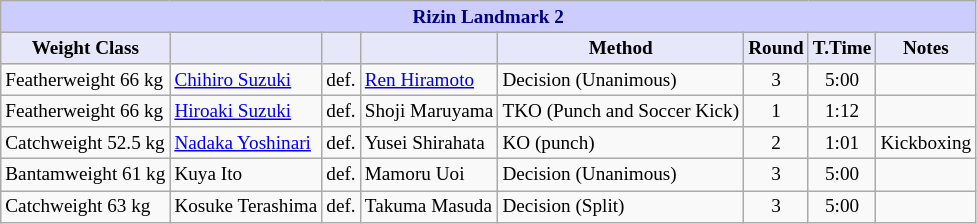<table class="wikitable" style="font-size: 80%;">
<tr>
<th colspan="8" style="background-color: #ccf; color: #000080; text-align: center;"><strong>Rizin Landmark 2</strong></th>
</tr>
<tr>
<th colspan="1" style="background-color: #E6E8FA; color: #000000; text-align: center;">Weight Class</th>
<th colspan="1" style="background-color: #E6E8FA; color: #000000; text-align: center;"></th>
<th colspan="1" style="background-color: #E6E8FA; color: #000000; text-align: center;"></th>
<th colspan="1" style="background-color: #E6E8FA; color: #000000; text-align: center;"></th>
<th colspan="1" style="background-color: #E6E8FA; color: #000000; text-align: center;">Method</th>
<th colspan="1" style="background-color: #E6E8FA; color: #000000; text-align: center;">Round</th>
<th colspan="1" style="background-color: #E6E8FA; color: #000000; text-align: center;">T.Time</th>
<th colspan="1" style="background-color: #E6E8FA; color: #000000; text-align: center;">Notes</th>
</tr>
<tr>
<td>Featherweight 66 kg</td>
<td> <a href='#'>Chihiro Suzuki</a></td>
<td align=center>def.</td>
<td> <a href='#'>Ren Hiramoto</a></td>
<td>Decision (Unanimous)</td>
<td align=center>3</td>
<td align=center>5:00</td>
<td></td>
</tr>
<tr>
<td>Featherweight 66 kg</td>
<td> <a href='#'>Hiroaki Suzuki</a></td>
<td align=center>def.</td>
<td> Shoji Maruyama</td>
<td>TKO (Punch and Soccer Kick)</td>
<td align=center>1</td>
<td align=center>1:12</td>
<td></td>
</tr>
<tr>
<td>Catchweight 52.5 kg</td>
<td> <a href='#'>Nadaka Yoshinari</a></td>
<td align=center>def.</td>
<td> Yusei Shirahata</td>
<td>KO (punch)</td>
<td align=center>2</td>
<td align=center>1:01</td>
<td>Kickboxing</td>
</tr>
<tr>
<td>Bantamweight 61 kg</td>
<td> Kuya Ito</td>
<td align=center>def.</td>
<td> Mamoru Uoi</td>
<td>Decision (Unanimous)</td>
<td align=center>3</td>
<td align=center>5:00</td>
<td></td>
</tr>
<tr>
<td>Catchweight 63 kg</td>
<td> Kosuke Terashima</td>
<td align=center>def.</td>
<td> Takuma Masuda</td>
<td>Decision (Split)</td>
<td align=center>3</td>
<td align=center>5:00</td>
<td></td>
</tr>
</table>
